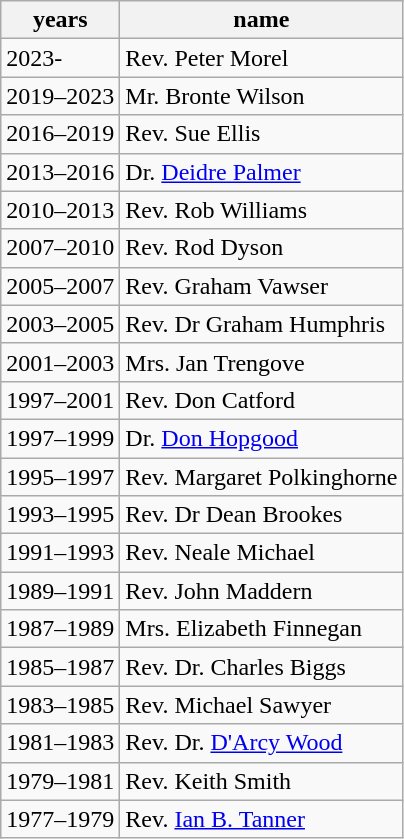<table class="wikitable">
<tr>
<th>years</th>
<th>name</th>
</tr>
<tr>
<td>2023-</td>
<td>Rev. Peter Morel</td>
</tr>
<tr>
<td>2019–2023</td>
<td>Mr. Bronte Wilson</td>
</tr>
<tr>
<td>2016–2019</td>
<td>Rev. Sue Ellis</td>
</tr>
<tr>
<td>2013–2016</td>
<td>Dr. <a href='#'>Deidre Palmer</a></td>
</tr>
<tr>
<td>2010–2013</td>
<td>Rev. Rob Williams</td>
</tr>
<tr>
<td>2007–2010</td>
<td>Rev. Rod Dyson</td>
</tr>
<tr>
<td>2005–2007</td>
<td>Rev. Graham Vawser</td>
</tr>
<tr>
<td>2003–2005</td>
<td>Rev. Dr Graham Humphris</td>
</tr>
<tr>
<td>2001–2003</td>
<td>Mrs. Jan Trengove</td>
</tr>
<tr>
<td>1997–2001</td>
<td>Rev. Don Catford</td>
</tr>
<tr>
<td>1997–1999</td>
<td>Dr. <a href='#'>Don Hopgood</a></td>
</tr>
<tr>
<td>1995–1997</td>
<td>Rev. Margaret Polkinghorne </td>
</tr>
<tr>
<td>1993–1995</td>
<td>Rev. Dr Dean Brookes</td>
</tr>
<tr>
<td>1991–1993</td>
<td>Rev. Neale Michael</td>
</tr>
<tr>
<td>1989–1991</td>
<td>Rev. John Maddern</td>
</tr>
<tr>
<td>1987–1989</td>
<td>Mrs. Elizabeth Finnegan </td>
</tr>
<tr>
<td>1985–1987</td>
<td>Rev. Dr. Charles Biggs</td>
</tr>
<tr>
<td>1983–1985</td>
<td>Rev. Michael Sawyer</td>
</tr>
<tr>
<td>1981–1983</td>
<td>Rev. Dr. <a href='#'>D'Arcy Wood</a></td>
</tr>
<tr>
<td>1979–1981</td>
<td>Rev. Keith Smith</td>
</tr>
<tr>
<td>1977–1979</td>
<td>Rev. <a href='#'>Ian B. Tanner</a></td>
</tr>
</table>
